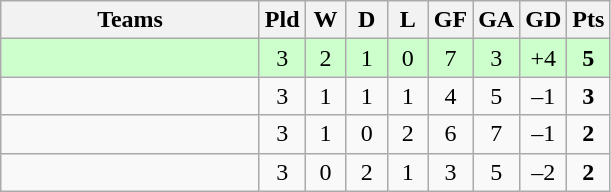<table class="wikitable" style="text-align: center;">
<tr>
<th width=165>Teams</th>
<th width=20>Pld</th>
<th width=20>W</th>
<th width=20>D</th>
<th width=20>L</th>
<th width=20>GF</th>
<th width=20>GA</th>
<th width=20>GD</th>
<th width=20>Pts</th>
</tr>
<tr align=center style="background:#ccffcc;">
<td style="text-align:left;"></td>
<td>3</td>
<td>2</td>
<td>1</td>
<td>0</td>
<td>7</td>
<td>3</td>
<td>+4</td>
<td><strong>5</strong></td>
</tr>
<tr align=center>
<td style="text-align:left;"></td>
<td>3</td>
<td>1</td>
<td>1</td>
<td>1</td>
<td>4</td>
<td>5</td>
<td>–1</td>
<td><strong>3</strong></td>
</tr>
<tr align=center>
<td style="text-align:left;"></td>
<td>3</td>
<td>1</td>
<td>0</td>
<td>2</td>
<td>6</td>
<td>7</td>
<td>–1</td>
<td><strong>2</strong></td>
</tr>
<tr align=center>
<td style="text-align:left;"></td>
<td>3</td>
<td>0</td>
<td>2</td>
<td>1</td>
<td>3</td>
<td>5</td>
<td>–2</td>
<td><strong>2</strong></td>
</tr>
</table>
